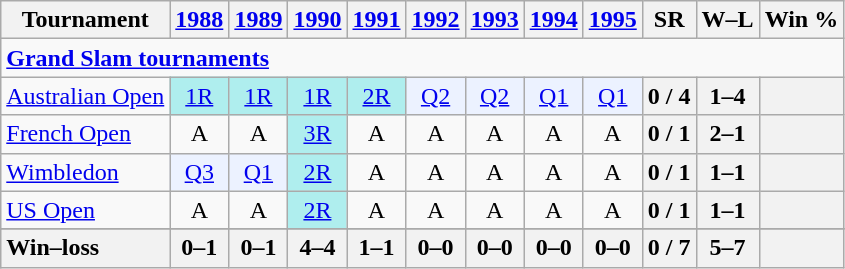<table class=wikitable style=text-align:center>
<tr>
<th>Tournament</th>
<th><a href='#'>1988</a></th>
<th><a href='#'>1989</a></th>
<th><a href='#'>1990</a></th>
<th><a href='#'>1991</a></th>
<th><a href='#'>1992</a></th>
<th><a href='#'>1993</a></th>
<th><a href='#'>1994</a></th>
<th><a href='#'>1995</a></th>
<th>SR</th>
<th>W–L</th>
<th>Win %</th>
</tr>
<tr>
<td colspan=25 style=text-align:left><a href='#'><strong>Grand Slam tournaments</strong></a></td>
</tr>
<tr>
<td align=left><a href='#'>Australian Open</a></td>
<td style=background:#afeeee><a href='#'>1R</a></td>
<td style=background:#afeeee><a href='#'>1R</a></td>
<td style=background:#afeeee><a href='#'>1R</a></td>
<td style=background:#afeeee><a href='#'>2R</a></td>
<td style=background:#ecf2ff><a href='#'>Q2</a></td>
<td style=background:#ecf2ff><a href='#'>Q2</a></td>
<td style=background:#ecf2ff><a href='#'>Q1</a></td>
<td style=background:#ecf2ff><a href='#'>Q1</a></td>
<th>0 / 4</th>
<th>1–4</th>
<th></th>
</tr>
<tr>
<td align=left><a href='#'>French Open</a></td>
<td>A</td>
<td>A</td>
<td style=background:#afeeee><a href='#'>3R</a></td>
<td>A</td>
<td>A</td>
<td>A</td>
<td>A</td>
<td>A</td>
<th>0 / 1</th>
<th>2–1</th>
<th></th>
</tr>
<tr>
<td align=left><a href='#'>Wimbledon</a></td>
<td style=background:#ecf2ff><a href='#'>Q3</a></td>
<td style=background:#ecf2ff><a href='#'>Q1</a></td>
<td style=background:#afeeee><a href='#'>2R</a></td>
<td>A</td>
<td>A</td>
<td>A</td>
<td>A</td>
<td>A</td>
<th>0 / 1</th>
<th>1–1</th>
<th></th>
</tr>
<tr>
<td align=left><a href='#'>US Open</a></td>
<td>A</td>
<td>A</td>
<td style=background:#afeeee><a href='#'>2R</a></td>
<td>A</td>
<td>A</td>
<td>A</td>
<td>A</td>
<td>A</td>
<th>0 / 1</th>
<th>1–1</th>
<th></th>
</tr>
<tr>
</tr>
<tr style=font-weight:bold;background:#efefef>
<th style=text-align:left>Win–loss</th>
<th>0–1</th>
<th>0–1</th>
<th>4–4</th>
<th>1–1</th>
<th>0–0</th>
<th>0–0</th>
<th>0–0</th>
<th>0–0</th>
<th>0 / 7</th>
<th>5–7</th>
<th></th>
</tr>
</table>
